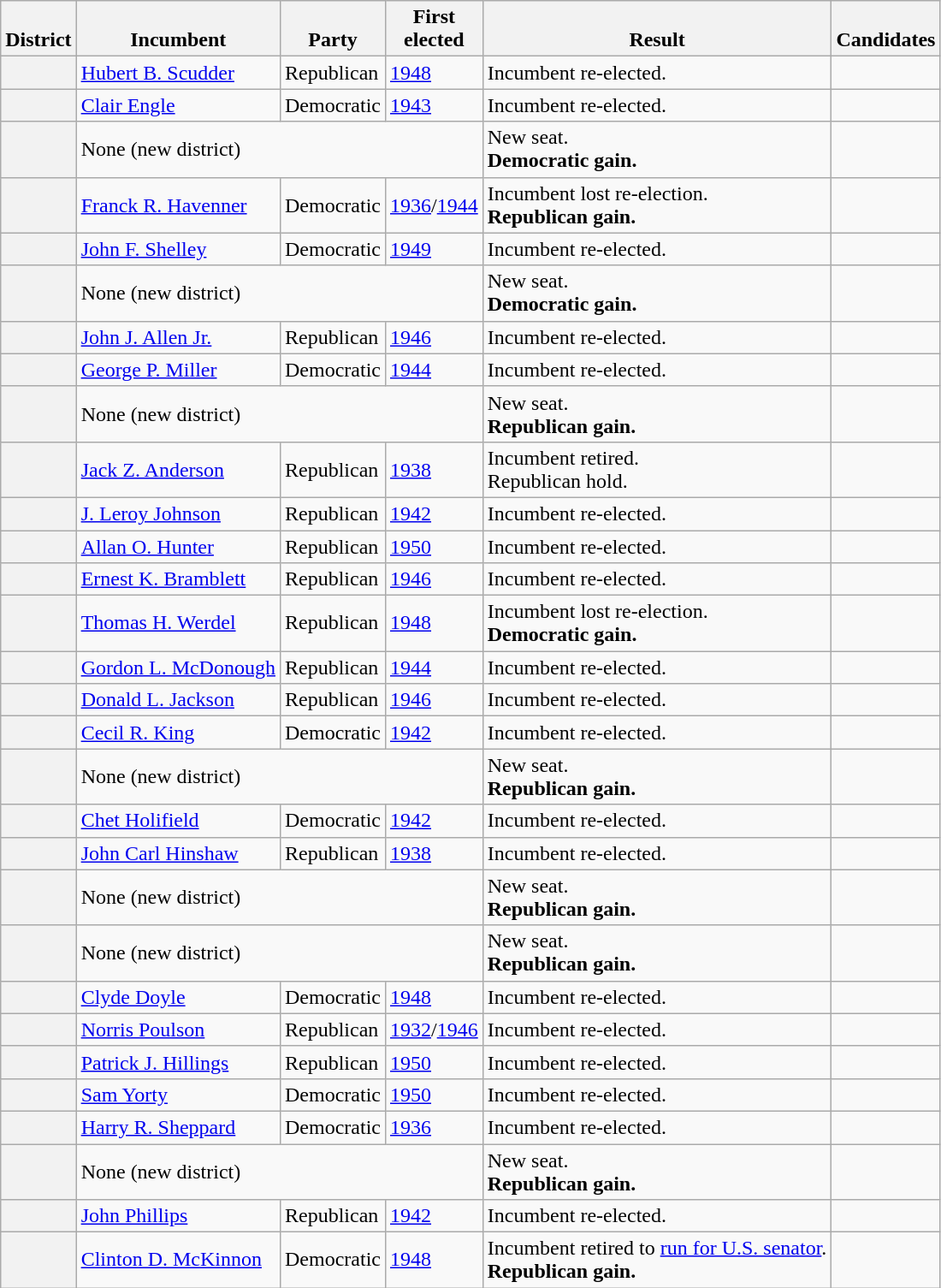<table class=wikitable>
<tr valign=bottom>
<th>District</th>
<th>Incumbent</th>
<th>Party</th>
<th>First<br>elected</th>
<th>Result</th>
<th>Candidates</th>
</tr>
<tr>
<th></th>
<td><a href='#'>Hubert B. Scudder</a></td>
<td>Republican</td>
<td><a href='#'>1948</a></td>
<td>Incumbent re-elected.</td>
<td nowrap></td>
</tr>
<tr>
<th></th>
<td><a href='#'>Clair Engle</a></td>
<td>Democratic</td>
<td><a href='#'>1943 </a></td>
<td>Incumbent re-elected.</td>
<td nowrap></td>
</tr>
<tr>
<th></th>
<td colspan=3>None (new district)</td>
<td>New seat.<br><strong>Democratic gain.</strong></td>
<td nowrap></td>
</tr>
<tr>
<th></th>
<td><a href='#'>Franck R. Havenner</a></td>
<td>Democratic</td>
<td><a href='#'>1936</a>/<a href='#'>1944</a></td>
<td>Incumbent lost re-election.<br><strong>Republican gain.</strong></td>
<td nowrap></td>
</tr>
<tr>
<th></th>
<td><a href='#'>John F. Shelley</a></td>
<td>Democratic</td>
<td><a href='#'>1949 </a></td>
<td>Incumbent re-elected.</td>
<td nowrap></td>
</tr>
<tr>
<th></th>
<td colspan=3>None (new district)</td>
<td>New seat.<br><strong>Democratic gain.</strong></td>
<td nowrap></td>
</tr>
<tr>
<th></th>
<td><a href='#'>John J. Allen Jr.</a></td>
<td>Republican</td>
<td><a href='#'>1946</a></td>
<td>Incumbent re-elected.</td>
<td nowrap></td>
</tr>
<tr>
<th></th>
<td><a href='#'>George P. Miller</a><br></td>
<td>Democratic</td>
<td><a href='#'>1944</a></td>
<td>Incumbent re-elected.</td>
<td nowrap></td>
</tr>
<tr>
<th></th>
<td colspan=3>None (new district)</td>
<td>New seat.<br><strong>Republican gain.</strong></td>
<td nowrap></td>
</tr>
<tr>
<th></th>
<td><a href='#'>Jack Z. Anderson</a><br></td>
<td>Republican</td>
<td><a href='#'>1938</a></td>
<td>Incumbent retired.<br>Republican hold.</td>
<td nowrap></td>
</tr>
<tr>
<th></th>
<td><a href='#'>J. Leroy Johnson</a><br></td>
<td>Republican</td>
<td><a href='#'>1942</a></td>
<td>Incumbent re-elected.</td>
<td nowrap></td>
</tr>
<tr>
<th></th>
<td><a href='#'>Allan O. Hunter</a><br></td>
<td>Republican</td>
<td><a href='#'>1950</a></td>
<td>Incumbent re-elected.</td>
<td nowrap></td>
</tr>
<tr>
<th></th>
<td><a href='#'>Ernest K. Bramblett</a><br></td>
<td>Republican</td>
<td><a href='#'>1946</a></td>
<td>Incumbent re-elected.</td>
<td nowrap></td>
</tr>
<tr>
<th></th>
<td><a href='#'>Thomas H. Werdel</a><br></td>
<td>Republican</td>
<td><a href='#'>1948</a></td>
<td>Incumbent lost re-election.<br><strong>Democratic gain.</strong></td>
<td nowrap></td>
</tr>
<tr>
<th></th>
<td><a href='#'>Gordon L. McDonough</a></td>
<td>Republican</td>
<td><a href='#'>1944</a></td>
<td>Incumbent re-elected.</td>
<td nowrap></td>
</tr>
<tr>
<th></th>
<td><a href='#'>Donald L. Jackson</a></td>
<td>Republican</td>
<td><a href='#'>1946</a></td>
<td>Incumbent re-elected.</td>
<td nowrap></td>
</tr>
<tr>
<th></th>
<td><a href='#'>Cecil R. King</a></td>
<td>Democratic</td>
<td><a href='#'>1942</a></td>
<td>Incumbent re-elected.</td>
<td nowrap></td>
</tr>
<tr>
<th></th>
<td colspan=3>None (new district)</td>
<td>New seat.<br><strong>Republican gain.</strong></td>
<td nowrap></td>
</tr>
<tr>
<th></th>
<td><a href='#'>Chet Holifield</a></td>
<td>Democratic</td>
<td><a href='#'>1942</a></td>
<td>Incumbent re-elected.</td>
<td nowrap></td>
</tr>
<tr>
<th></th>
<td><a href='#'>John Carl Hinshaw</a></td>
<td>Republican</td>
<td><a href='#'>1938</a></td>
<td>Incumbent re-elected.</td>
<td nowrap></td>
</tr>
<tr>
<th></th>
<td colspan=3>None (new district)</td>
<td>New seat.<br><strong>Republican gain.</strong></td>
<td nowrap></td>
</tr>
<tr>
<th></th>
<td colspan=3>None (new district)</td>
<td>New seat.<br><strong>Republican gain.</strong></td>
<td nowrap></td>
</tr>
<tr>
<th></th>
<td><a href='#'>Clyde Doyle</a><br></td>
<td>Democratic</td>
<td><a href='#'>1948</a></td>
<td>Incumbent re-elected.</td>
<td nowrap></td>
</tr>
<tr>
<th></th>
<td><a href='#'>Norris Poulson</a><br></td>
<td>Republican</td>
<td><a href='#'>1932</a>/<a href='#'>1946</a></td>
<td>Incumbent re-elected.</td>
<td nowrap></td>
</tr>
<tr>
<th></th>
<td><a href='#'>Patrick J. Hillings</a><br></td>
<td>Republican</td>
<td><a href='#'>1950</a></td>
<td>Incumbent re-elected.</td>
<td nowrap></td>
</tr>
<tr>
<th></th>
<td><a href='#'>Sam Yorty</a><br></td>
<td>Democratic</td>
<td><a href='#'>1950</a></td>
<td>Incumbent re-elected.</td>
<td nowrap></td>
</tr>
<tr>
<th></th>
<td><a href='#'>Harry R. Sheppard</a><br></td>
<td>Democratic</td>
<td><a href='#'>1936</a></td>
<td>Incumbent re-elected.</td>
<td nowrap></td>
</tr>
<tr>
<th></th>
<td colspan=3>None (new district)</td>
<td>New seat.<br><strong>Republican gain.</strong></td>
<td nowrap></td>
</tr>
<tr>
<th></th>
<td><a href='#'>John Phillips</a><br></td>
<td>Republican</td>
<td><a href='#'>1942</a></td>
<td>Incumbent re-elected.</td>
<td nowrap></td>
</tr>
<tr>
<th></th>
<td><a href='#'>Clinton D. McKinnon</a><br></td>
<td>Democratic</td>
<td><a href='#'>1948</a></td>
<td>Incumbent retired to <a href='#'>run for U.S. senator</a>.<br><strong>Republican gain.</strong></td>
<td nowrap></td>
</tr>
</table>
